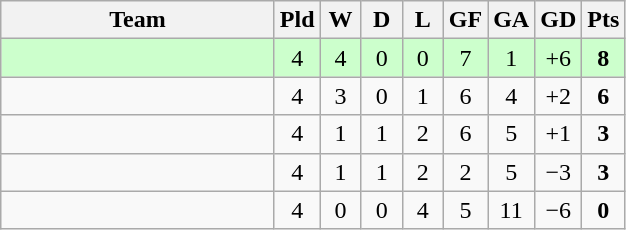<table class="wikitable" style="text-align:center;">
<tr>
<th width=175>Team</th>
<th style="width:20px;" abbr="Played">Pld</th>
<th style="width:20px;" abbr="Won">W</th>
<th style="width:20px;" abbr="Drawn">D</th>
<th style="width:20px;" abbr="Lost">L</th>
<th style="width:20px;" abbr="Goals for">GF</th>
<th style="width:20px;" abbr="Goals against">GA</th>
<th style="width:20px;" abbr="Goal difference">GD</th>
<th style="width:20px;" abbr="Points">Pts</th>
</tr>
<tr bgcolor="#ccffcc">
<td align=left></td>
<td>4</td>
<td>4</td>
<td>0</td>
<td>0</td>
<td>7</td>
<td>1</td>
<td>+6</td>
<td><strong>8</strong></td>
</tr>
<tr>
<td align=left></td>
<td>4</td>
<td>3</td>
<td>0</td>
<td>1</td>
<td>6</td>
<td>4</td>
<td>+2</td>
<td><strong>6</strong></td>
</tr>
<tr>
<td align=left></td>
<td>4</td>
<td>1</td>
<td>1</td>
<td>2</td>
<td>6</td>
<td>5</td>
<td>+1</td>
<td><strong>3</strong></td>
</tr>
<tr>
<td align=left></td>
<td>4</td>
<td>1</td>
<td>1</td>
<td>2</td>
<td>2</td>
<td>5</td>
<td>−3</td>
<td><strong>3</strong></td>
</tr>
<tr>
<td align=left></td>
<td>4</td>
<td>0</td>
<td>0</td>
<td>4</td>
<td>5</td>
<td>11</td>
<td>−6</td>
<td><strong>0</strong></td>
</tr>
</table>
